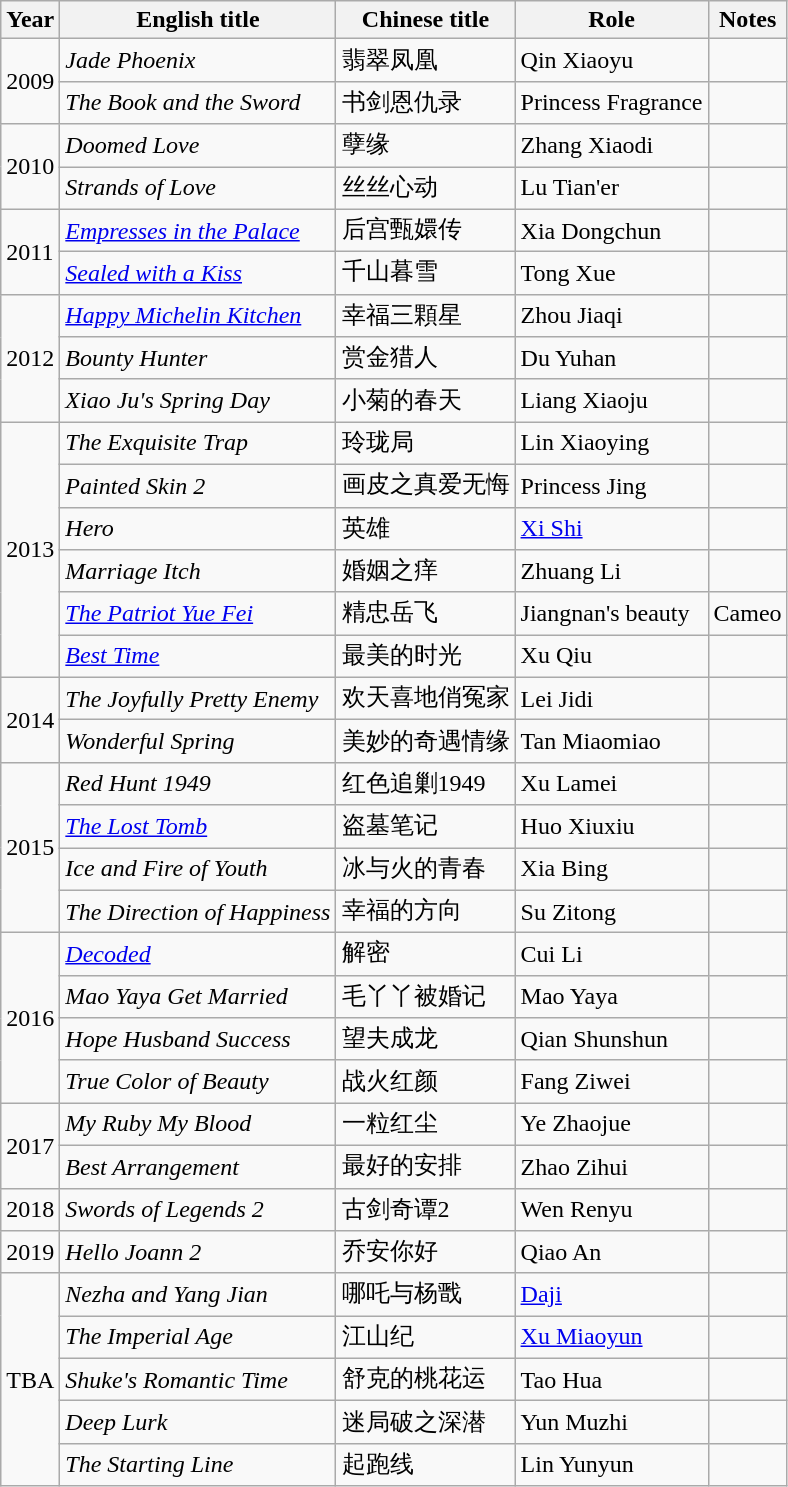<table class="wikitable sortable">
<tr>
<th>Year</th>
<th>English title</th>
<th>Chinese title</th>
<th>Role</th>
<th class="unsortable">Notes</th>
</tr>
<tr>
<td rowspan=2>2009</td>
<td><em>Jade Phoenix</em></td>
<td>翡翠凤凰</td>
<td>Qin Xiaoyu</td>
<td></td>
</tr>
<tr>
<td><em>The Book and the Sword</em></td>
<td>书剑恩仇录</td>
<td>Princess Fragrance</td>
<td></td>
</tr>
<tr>
<td rowspan=2>2010</td>
<td><em>Doomed Love</em></td>
<td>孽缘</td>
<td>Zhang Xiaodi</td>
<td></td>
</tr>
<tr>
<td><em>Strands of Love</em></td>
<td>丝丝心动</td>
<td>Lu Tian'er</td>
<td></td>
</tr>
<tr>
<td rowspan=2>2011</td>
<td><em><a href='#'>Empresses in the Palace</a></em></td>
<td>后宫甄嬛传</td>
<td>Xia Dongchun</td>
<td></td>
</tr>
<tr>
<td><em><a href='#'>Sealed with a Kiss</a></em></td>
<td>千山暮雪</td>
<td>Tong Xue</td>
<td></td>
</tr>
<tr>
<td rowspan=3>2012</td>
<td><em><a href='#'>Happy Michelin Kitchen</a></em></td>
<td>幸福三顆星</td>
<td>Zhou Jiaqi</td>
<td></td>
</tr>
<tr>
<td><em>Bounty Hunter</em></td>
<td>赏金猎人</td>
<td>Du Yuhan</td>
<td></td>
</tr>
<tr>
<td><em>Xiao Ju's Spring Day</em></td>
<td>小菊的春天</td>
<td>Liang Xiaoju</td>
<td></td>
</tr>
<tr>
<td rowspan=6>2013</td>
<td><em>The Exquisite Trap</em></td>
<td>玲珑局</td>
<td>Lin Xiaoying</td>
<td></td>
</tr>
<tr>
<td><em>Painted Skin 2</em></td>
<td>画皮之真爱无悔</td>
<td>Princess Jing</td>
<td></td>
</tr>
<tr>
<td><em>Hero</em></td>
<td>英雄</td>
<td><a href='#'>Xi Shi</a></td>
<td></td>
</tr>
<tr>
<td><em>Marriage Itch</em></td>
<td>婚姻之痒</td>
<td>Zhuang Li</td>
<td></td>
</tr>
<tr>
<td><em><a href='#'>The Patriot Yue Fei</a></em></td>
<td>精忠岳飞</td>
<td>Jiangnan's beauty</td>
<td>Cameo</td>
</tr>
<tr>
<td><em><a href='#'>Best Time</a></em></td>
<td>最美的时光</td>
<td>Xu Qiu</td>
<td></td>
</tr>
<tr>
<td rowspan=2>2014</td>
<td><em>The Joyfully Pretty Enemy</em></td>
<td>欢天喜地俏冤家</td>
<td>Lei Jidi</td>
<td></td>
</tr>
<tr>
<td><em>Wonderful Spring</em></td>
<td>美妙的奇遇情缘</td>
<td>Tan Miaomiao</td>
<td></td>
</tr>
<tr>
<td rowspan=4>2015</td>
<td><em>Red Hunt 1949</em></td>
<td>红色追剿1949</td>
<td>Xu Lamei</td>
<td></td>
</tr>
<tr>
<td><em><a href='#'>The Lost Tomb</a></em></td>
<td>盗墓笔记</td>
<td>Huo Xiuxiu</td>
<td></td>
</tr>
<tr>
<td><em>Ice and Fire of Youth</em></td>
<td>冰与火的青春</td>
<td>Xia Bing</td>
<td></td>
</tr>
<tr>
<td><em>The Direction of Happiness</em></td>
<td>幸福的方向</td>
<td>Su Zitong</td>
<td></td>
</tr>
<tr>
<td rowspan=4>2016</td>
<td><em><a href='#'>Decoded</a></em></td>
<td>解密</td>
<td>Cui Li</td>
<td></td>
</tr>
<tr>
<td><em>Mao Yaya Get Married</em></td>
<td>毛丫丫被婚记</td>
<td>Mao Yaya</td>
<td></td>
</tr>
<tr>
<td><em>Hope Husband Success</em></td>
<td>望夫成龙</td>
<td>Qian Shunshun</td>
<td></td>
</tr>
<tr>
<td><em>True Color of Beauty</em></td>
<td>战火红颜</td>
<td>Fang Ziwei</td>
<td></td>
</tr>
<tr>
<td rowspan=2>2017</td>
<td><em>My Ruby My Blood</em></td>
<td>一粒红尘</td>
<td>Ye Zhaojue</td>
<td></td>
</tr>
<tr>
<td><em>Best Arrangement</em></td>
<td>最好的安排</td>
<td>Zhao Zihui</td>
<td></td>
</tr>
<tr>
<td>2018</td>
<td><em>Swords of Legends 2</em></td>
<td>古剑奇谭2</td>
<td>Wen Renyu</td>
<td></td>
</tr>
<tr>
<td>2019</td>
<td><em>Hello Joann 2</em></td>
<td>乔安你好</td>
<td>Qiao An</td>
<td></td>
</tr>
<tr>
<td rowspan=5>TBA</td>
<td><em>Nezha and Yang Jian</em></td>
<td>哪吒与杨戬</td>
<td><a href='#'>Daji</a></td>
<td></td>
</tr>
<tr>
<td><em>The Imperial Age</em></td>
<td>江山纪</td>
<td><a href='#'>Xu Miaoyun</a></td>
<td></td>
</tr>
<tr>
<td><em>Shuke's Romantic Time</em></td>
<td>舒克的桃花运</td>
<td>Tao Hua</td>
<td></td>
</tr>
<tr>
<td><em>Deep Lurk</em></td>
<td>迷局破之深潜</td>
<td>Yun Muzhi</td>
<td></td>
</tr>
<tr>
<td><em>The Starting Line</em></td>
<td>起跑线</td>
<td>Lin Yunyun</td>
<td></td>
</tr>
</table>
